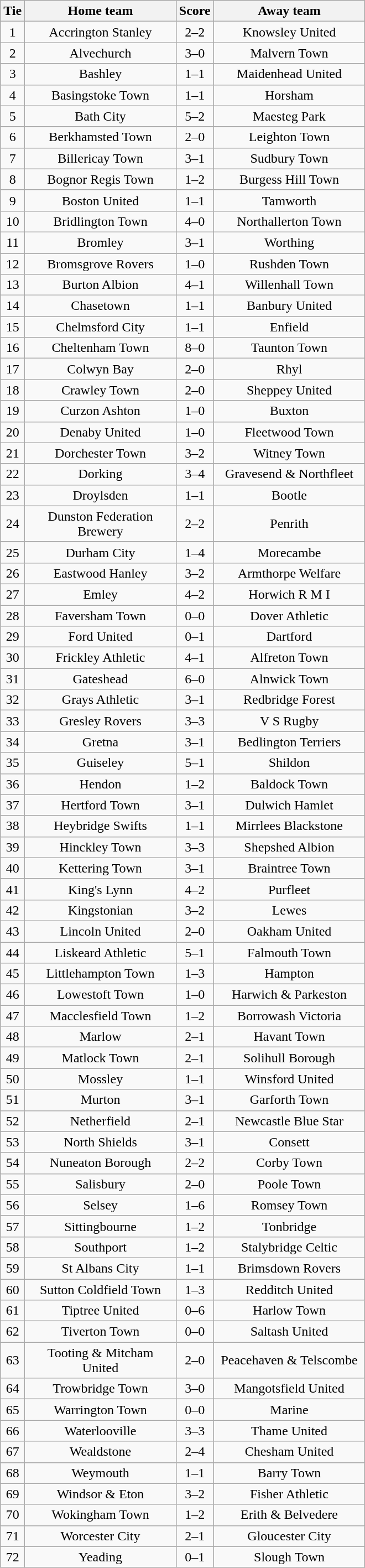<table class="wikitable" style="text-align:center;">
<tr>
<th width=20>Tie</th>
<th width=175>Home team</th>
<th width=20>Score</th>
<th width=175>Away team</th>
</tr>
<tr>
<td>1</td>
<td>Accrington Stanley</td>
<td>2–2</td>
<td>Knowsley United</td>
</tr>
<tr>
<td>2</td>
<td>Alvechurch</td>
<td>3–0</td>
<td>Malvern Town</td>
</tr>
<tr>
<td>3</td>
<td>Bashley</td>
<td>1–1</td>
<td>Maidenhead United</td>
</tr>
<tr>
<td>4</td>
<td>Basingstoke Town</td>
<td>1–1</td>
<td>Horsham</td>
</tr>
<tr>
<td>5</td>
<td>Bath City</td>
<td>5–2</td>
<td>Maesteg Park</td>
</tr>
<tr>
<td>6</td>
<td>Berkhamsted Town</td>
<td>2–0</td>
<td>Leighton Town</td>
</tr>
<tr>
<td>7</td>
<td>Billericay Town</td>
<td>3–1</td>
<td>Sudbury Town</td>
</tr>
<tr>
<td>8</td>
<td>Bognor Regis Town</td>
<td>1–2</td>
<td>Burgess Hill Town</td>
</tr>
<tr>
<td>9</td>
<td>Boston United</td>
<td>1–1</td>
<td>Tamworth</td>
</tr>
<tr>
<td>10</td>
<td>Bridlington Town</td>
<td>4–0</td>
<td>Northallerton Town</td>
</tr>
<tr>
<td>11</td>
<td>Bromley</td>
<td>3–1</td>
<td>Worthing</td>
</tr>
<tr>
<td>12</td>
<td>Bromsgrove Rovers</td>
<td>1–0</td>
<td>Rushden Town</td>
</tr>
<tr>
<td>13</td>
<td>Burton Albion</td>
<td>4–1</td>
<td>Willenhall Town</td>
</tr>
<tr>
<td>14</td>
<td>Chasetown</td>
<td>1–1</td>
<td>Banbury United</td>
</tr>
<tr>
<td>15</td>
<td>Chelmsford City</td>
<td>1–1</td>
<td>Enfield</td>
</tr>
<tr>
<td>16</td>
<td>Cheltenham Town</td>
<td>8–0</td>
<td>Taunton Town</td>
</tr>
<tr>
<td>17</td>
<td>Colwyn Bay</td>
<td>2–0</td>
<td>Rhyl</td>
</tr>
<tr>
<td>18</td>
<td>Crawley Town</td>
<td>2–0</td>
<td>Sheppey United</td>
</tr>
<tr>
<td>19</td>
<td>Curzon Ashton</td>
<td>1–0</td>
<td>Buxton</td>
</tr>
<tr>
<td>20</td>
<td>Denaby United</td>
<td>1–0</td>
<td>Fleetwood Town</td>
</tr>
<tr>
<td>21</td>
<td>Dorchester Town</td>
<td>3–2</td>
<td>Witney Town</td>
</tr>
<tr>
<td>22</td>
<td>Dorking</td>
<td>3–4</td>
<td>Gravesend & Northfleet</td>
</tr>
<tr>
<td>23</td>
<td>Droylsden</td>
<td>1–1</td>
<td>Bootle</td>
</tr>
<tr>
<td>24</td>
<td>Dunston Federation Brewery</td>
<td>2–2</td>
<td>Penrith</td>
</tr>
<tr>
<td>25</td>
<td>Durham City</td>
<td>1–4</td>
<td>Morecambe</td>
</tr>
<tr>
<td>26</td>
<td>Eastwood Hanley</td>
<td>3–2</td>
<td>Armthorpe Welfare</td>
</tr>
<tr>
<td>27</td>
<td>Emley</td>
<td>4–2</td>
<td>Horwich R M I</td>
</tr>
<tr>
<td>28</td>
<td>Faversham Town</td>
<td>0–0</td>
<td>Dover Athletic</td>
</tr>
<tr>
<td>29</td>
<td>Ford United</td>
<td>0–1</td>
<td>Dartford</td>
</tr>
<tr>
<td>30</td>
<td>Frickley Athletic</td>
<td>4–1</td>
<td>Alfreton Town</td>
</tr>
<tr>
<td>31</td>
<td>Gateshead</td>
<td>6–0</td>
<td>Alnwick Town</td>
</tr>
<tr>
<td>32</td>
<td>Grays Athletic</td>
<td>3–1</td>
<td>Redbridge Forest</td>
</tr>
<tr>
<td>33</td>
<td>Gresley Rovers</td>
<td>3–3</td>
<td>V S Rugby</td>
</tr>
<tr>
<td>34</td>
<td>Gretna</td>
<td>3–1</td>
<td>Bedlington Terriers</td>
</tr>
<tr>
<td>35</td>
<td>Guiseley</td>
<td>5–1</td>
<td>Shildon</td>
</tr>
<tr>
<td>36</td>
<td>Hendon</td>
<td>1–2</td>
<td>Baldock Town</td>
</tr>
<tr>
<td>37</td>
<td>Hertford Town</td>
<td>3–1</td>
<td>Dulwich Hamlet</td>
</tr>
<tr>
<td>38</td>
<td>Heybridge Swifts</td>
<td>1–1</td>
<td>Mirrlees Blackstone</td>
</tr>
<tr>
<td>39</td>
<td>Hinckley Town</td>
<td>3–3</td>
<td>Shepshed Albion</td>
</tr>
<tr>
<td>40</td>
<td>Kettering Town</td>
<td>3–1</td>
<td>Braintree Town</td>
</tr>
<tr>
<td>41</td>
<td>King's Lynn</td>
<td>4–2</td>
<td>Purfleet</td>
</tr>
<tr>
<td>42</td>
<td>Kingstonian</td>
<td>3–2</td>
<td>Lewes</td>
</tr>
<tr>
<td>43</td>
<td>Lincoln United</td>
<td>2–0</td>
<td>Oakham United</td>
</tr>
<tr>
<td>44</td>
<td>Liskeard Athletic</td>
<td>5–1</td>
<td>Falmouth Town</td>
</tr>
<tr>
<td>45</td>
<td>Littlehampton Town</td>
<td>1–3</td>
<td>Hampton</td>
</tr>
<tr>
<td>46</td>
<td>Lowestoft Town</td>
<td>1–0</td>
<td>Harwich & Parkeston</td>
</tr>
<tr>
<td>47</td>
<td>Macclesfield Town</td>
<td>1–2</td>
<td>Borrowash Victoria</td>
</tr>
<tr>
<td>48</td>
<td>Marlow</td>
<td>2–1</td>
<td>Havant Town</td>
</tr>
<tr>
<td>49</td>
<td>Matlock Town</td>
<td>2–1</td>
<td>Solihull Borough</td>
</tr>
<tr>
<td>50</td>
<td>Mossley</td>
<td>1–1</td>
<td>Winsford United</td>
</tr>
<tr>
<td>51</td>
<td>Murton</td>
<td>3–1</td>
<td>Garforth Town</td>
</tr>
<tr>
<td>52</td>
<td>Netherfield</td>
<td>2–1</td>
<td>Newcastle Blue Star</td>
</tr>
<tr>
<td>53</td>
<td>North Shields</td>
<td>3–1</td>
<td>Consett</td>
</tr>
<tr>
<td>54</td>
<td>Nuneaton Borough</td>
<td>2–2</td>
<td>Corby Town</td>
</tr>
<tr>
<td>55</td>
<td>Salisbury</td>
<td>2–0</td>
<td>Poole Town</td>
</tr>
<tr>
<td>56</td>
<td>Selsey</td>
<td>1–6</td>
<td>Romsey Town</td>
</tr>
<tr>
<td>57</td>
<td>Sittingbourne</td>
<td>1–2</td>
<td>Tonbridge</td>
</tr>
<tr>
<td>58</td>
<td>Southport</td>
<td>1–2</td>
<td>Stalybridge Celtic</td>
</tr>
<tr>
<td>59</td>
<td>St Albans City</td>
<td>1–1</td>
<td>Brimsdown Rovers</td>
</tr>
<tr>
<td>60</td>
<td>Sutton Coldfield Town</td>
<td>1–3</td>
<td>Redditch United</td>
</tr>
<tr>
<td>61</td>
<td>Tiptree United</td>
<td>0–6</td>
<td>Harlow Town</td>
</tr>
<tr>
<td>62</td>
<td>Tiverton Town</td>
<td>0–0</td>
<td>Saltash United</td>
</tr>
<tr>
<td>63</td>
<td>Tooting & Mitcham United</td>
<td>2–0</td>
<td>Peacehaven & Telscombe</td>
</tr>
<tr>
<td>64</td>
<td>Trowbridge Town</td>
<td>3–0</td>
<td>Mangotsfield United</td>
</tr>
<tr>
<td>65</td>
<td>Warrington Town</td>
<td>0–0</td>
<td>Marine</td>
</tr>
<tr>
<td>66</td>
<td>Waterlooville</td>
<td>3–3</td>
<td>Thame United</td>
</tr>
<tr>
<td>67</td>
<td>Wealdstone</td>
<td>2–4</td>
<td>Chesham United</td>
</tr>
<tr>
<td>68</td>
<td>Weymouth</td>
<td>1–1</td>
<td>Barry Town</td>
</tr>
<tr>
<td>69</td>
<td>Windsor & Eton</td>
<td>3–2</td>
<td>Fisher Athletic</td>
</tr>
<tr>
<td>70</td>
<td>Wokingham Town</td>
<td>1–2</td>
<td>Erith & Belvedere</td>
</tr>
<tr>
<td>71</td>
<td>Worcester City</td>
<td>2–1</td>
<td>Gloucester City</td>
</tr>
<tr>
<td>72</td>
<td>Yeading</td>
<td>0–1</td>
<td>Slough Town</td>
</tr>
</table>
